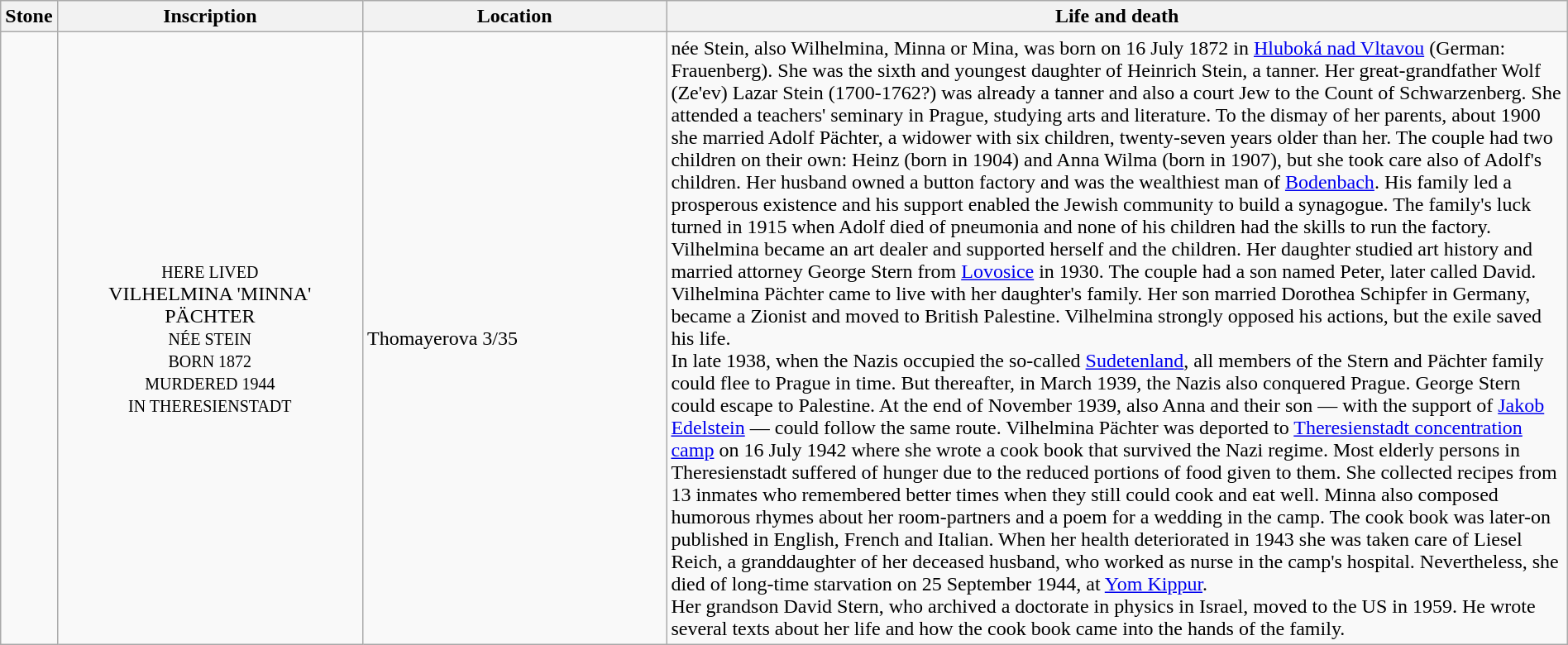<table class="wikitable sortable toptextcells" style="width:100%">
<tr>
<th class="hintergrundfarbe6 unsortable" width="120px">Stone</th>
<th class="hintergrundfarbe6 unsortable" style ="width:20%;">Inscription</th>
<th class="hintergrundfarbe6" data-sort-type="text" style ="width:20%;">Location</th>
<th class="hintergrundfarbe6" style="width:100%;">Life and death</th>
</tr>
<tr>
<td></td>
<td style="text-align:center"><div><small>HERE LIVED</small><br>VILHELMINA 'MINNA'<br>PÄCHTER<br><small>NÉE STEIN<br>BORN 1872<br>MURDERED 1944<br>IN THERESIENSTADT</small></div></td>
<td>Thomayerova 3/35<br></td>
<td><strong></strong> née Stein, also Wilhelmina, Minna or Mina, was born on 16 July 1872 in <a href='#'>Hluboká nad Vltavou</a>  (German: Frauenberg). She was the sixth and youngest daughter of Heinrich Stein, a tanner. Her great-grandfather Wolf (Ze'ev) Lazar Stein (1700-1762?) was already a tanner and also a court Jew to the Count of Schwarzenberg. She attended a teachers' seminary in Prague, studying arts and literature. To the dismay of her parents, about 1900 she married Adolf Pächter, a widower with six children, twenty-seven years older than her. The couple had two children on their own: Heinz (born in 1904) and Anna Wilma (born in 1907), but she took care also of Adolf's children. Her husband owned a button factory and was the wealthiest man of <a href='#'>Bodenbach</a>. His family led a prosperous existence and his support enabled the Jewish community to build a synagogue. The family's luck turned in 1915 when Adolf died of pneumonia and none of his children had the skills to run the factory. Vilhelmina became an art dealer and supported herself and the children. Her daughter studied art history and married attorney George Stern from <a href='#'>Lovosice</a> in 1930. The couple had a son named Peter, later called David. Vilhelmina Pächter came to live with her daughter's family. Her son married Dorothea Schipfer in Germany, became a Zionist and moved to British Palestine. Vilhelmina strongly opposed his actions, but the exile saved his life.<br>In late 1938, when the Nazis occupied the so-called <a href='#'>Sudetenland</a>, all members of the Stern and Pächter family could flee to Prague in time. But thereafter, in March 1939, the Nazis also conquered Prague. George Stern could escape to Palestine. At the end of November 1939, also Anna and their son — with the support of <a href='#'>Jakob Edelstein</a> — could follow the same route. Vilhelmina Pächter was deported to <a href='#'>Theresienstadt concentration camp</a> on 16 July 1942 where she wrote a cook book that survived the Nazi regime. Most elderly persons in Theresienstadt suffered of hunger due to the reduced portions of food given to them.  She collected recipes from 13 inmates who remembered better times when they still could cook and eat well. Minna also composed humorous rhymes about her room-partners and a poem for a wedding in the camp. The cook book was later-on published in English, French and Italian. When her health deteriorated in 1943 she was taken care of Liesel Reich, a granddaughter of her deceased husband, who worked as nurse in the camp's hospital. Nevertheless, she died of long-time starvation on 25 September 1944, at <a href='#'>Yom Kippur</a>.<br>Her grandson David Stern, who archived a doctorate in physics in Israel, moved to the US in 1959. He wrote several texts about her life and how the cook book came into the hands of the family.</td>
</tr>
</table>
